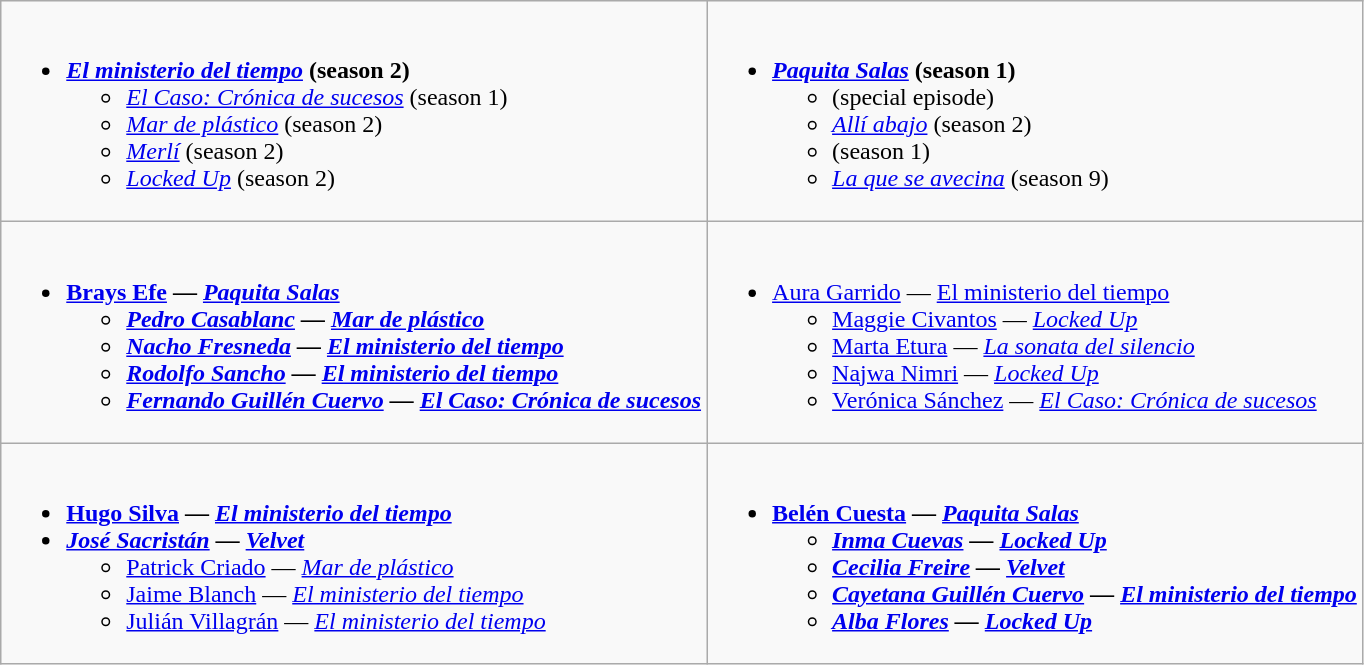<table class=wikitable style="width="100%">
<tr>
<td valign="top" style="width="50%"><br><ul><li><strong><em><a href='#'>El ministerio del tiempo</a></em></strong> <strong>(season 2)</strong><ul><li><em><a href='#'>El Caso: Crónica de sucesos</a></em> (season 1)</li><li><em><a href='#'>Mar de plástico</a></em> (season 2)</li><li><em><a href='#'>Merlí</a></em> (season 2)</li><li><em><a href='#'>Locked Up</a></em> (season 2)</li></ul></li></ul></td>
<td valign="top" style="width="50%"><br><ul><li><strong><em><a href='#'>Paquita Salas</a></em></strong> <strong>(season 1)</strong><ul><li><em></em> (special episode)</li><li><em><a href='#'>Allí abajo</a></em> (season 2)</li><li><em></em> (season 1)</li><li><em><a href='#'>La que se avecina</a></em> (season 9)</li></ul></li></ul></td>
</tr>
<tr>
<td valign="top" style="width="50%"><br><ul><li><strong><a href='#'>Brays Efe</a> — <em><a href='#'>Paquita Salas</a><strong><em><ul><li><a href='#'>Pedro Casablanc</a> — </em><a href='#'>Mar de plástico</a><em></li><li><a href='#'>Nacho Fresneda</a> — </em><a href='#'>El ministerio del tiempo</a><em></li><li><a href='#'>Rodolfo Sancho</a> — </em><a href='#'>El ministerio del tiempo</a><em></li><li><a href='#'>Fernando Guillén Cuervo</a> — </em><a href='#'>El Caso: Crónica de sucesos</a><em></li></ul></li></ul></td>
<td valign="top" style="width="50%"><br><ul><li></strong><a href='#'>Aura Garrido</a> — </em><a href='#'>El ministerio del tiempo</a></em></strong><ul><li><a href='#'>Maggie Civantos</a> — <em><a href='#'>Locked Up</a></em></li><li><a href='#'>Marta Etura</a> — <em><a href='#'>La sonata del silencio</a></em></li><li><a href='#'>Najwa Nimri</a> — <em><a href='#'>Locked Up</a></em></li><li><a href='#'>Verónica Sánchez</a> — <em><a href='#'>El Caso: Crónica de sucesos</a></em></li></ul></li></ul></td>
</tr>
<tr>
<td valign="top" style="width="50%"><br><ul><li><strong><a href='#'>Hugo Silva</a> — <em><a href='#'>El ministerio del tiempo</a><strong><em></li><li></strong><a href='#'>José Sacristán</a> — </em><a href='#'>Velvet</a></em></strong><ul><li><a href='#'>Patrick Criado</a> — <em><a href='#'>Mar de plástico</a></em></li><li><a href='#'>Jaime Blanch</a> — <em><a href='#'>El ministerio del tiempo</a></em></li><li><a href='#'>Julián Villagrán</a> — <em><a href='#'>El ministerio del tiempo</a></em></li></ul></li></ul></td>
<td valign="top" style="width="50%"><br><ul><li><strong><a href='#'>Belén Cuesta</a> — <em><a href='#'>Paquita Salas</a><strong><em><ul><li><a href='#'>Inma Cuevas</a> — </em><a href='#'>Locked Up</a><em></li><li><a href='#'>Cecilia Freire</a> — </em><a href='#'>Velvet</a><em></li><li><a href='#'>Cayetana Guillén Cuervo</a> — </em><a href='#'>El ministerio del tiempo</a><em></li><li><a href='#'>Alba Flores</a> — </em><a href='#'>Locked Up</a><em></li></ul></li></ul></td>
</tr>
</table>
